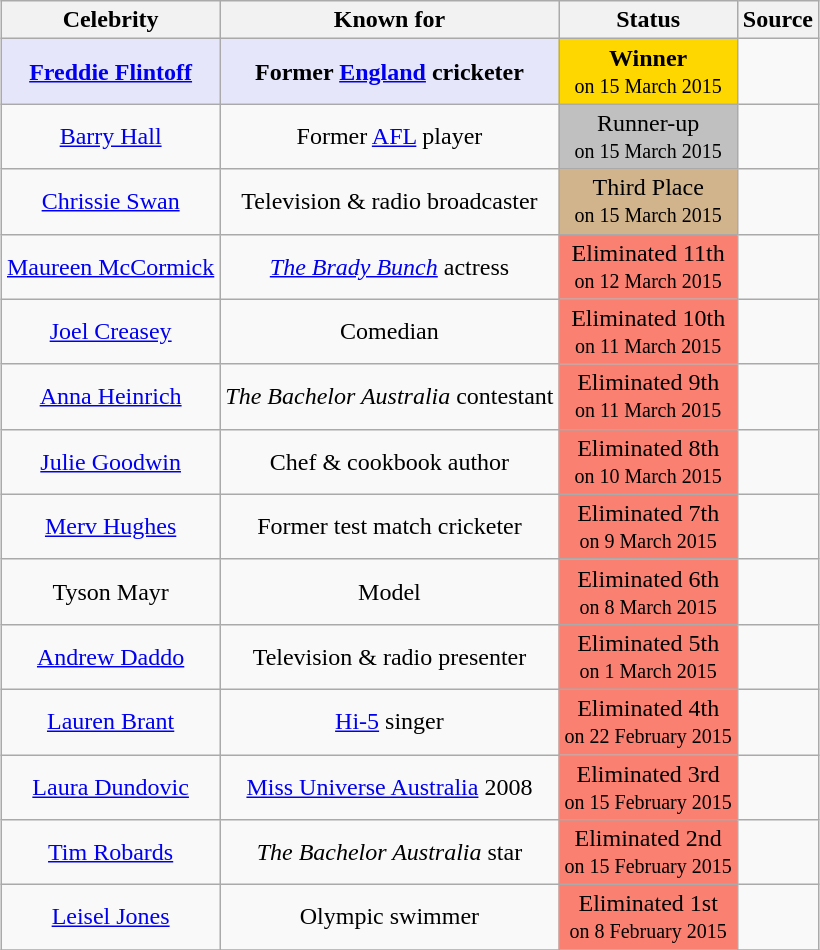<table class="wikitable" style="margin:auto; text-align:center;">
<tr>
<th scope="col">Celebrity</th>
<th scope="col">Known for</th>
<th scope="col">Status</th>
<th scops="col">Source</th>
</tr>
<tr>
<td style="background:lavender;"><strong><a href='#'>Freddie Flintoff</a></strong></td>
<td style="background:lavender;"><strong>Former <a href='#'>England</a> cricketer</strong></td>
<td bgcolor=gold><strong>Winner</strong><br><small>on 15 March 2015</small></td>
<td></td>
</tr>
<tr>
<td><a href='#'>Barry Hall</a></td>
<td>Former <a href='#'>AFL</a> player</td>
<td bgcolor=silver>Runner-up<br><small>on 15 March 2015</small></td>
<td></td>
</tr>
<tr>
<td><a href='#'>Chrissie Swan</a></td>
<td>Television & radio broadcaster</td>
<td bgcolor=tan>Third Place<br><small>on 15 March 2015</small></td>
<td></td>
</tr>
<tr>
<td><a href='#'>Maureen McCormick</a></td>
<td><em><a href='#'>The Brady Bunch</a></em> actress</td>
<td style=background:salmon>Eliminated 11th<br><small>on 12 March 2015</small></td>
<td></td>
</tr>
<tr>
<td><a href='#'>Joel Creasey</a></td>
<td>Comedian</td>
<td style=background:salmon>Eliminated 10th<br><small>on 11 March 2015</small></td>
<td></td>
</tr>
<tr>
<td><a href='#'>Anna Heinrich</a></td>
<td><em>The Bachelor Australia</em> contestant</td>
<td style=background:salmon>Eliminated 9th<br><small>on 11 March 2015</small></td>
<td></td>
</tr>
<tr>
<td><a href='#'>Julie Goodwin</a></td>
<td>Chef & cookbook author</td>
<td style=background:salmon>Eliminated 8th<br><small>on 10 March 2015</small></td>
<td></td>
</tr>
<tr>
<td><a href='#'>Merv Hughes</a></td>
<td>Former test match cricketer</td>
<td style=background:salmon>Eliminated 7th<br><small>on 9 March 2015</small></td>
<td></td>
</tr>
<tr>
<td>Tyson Mayr</td>
<td>Model</td>
<td style=background:salmon>Eliminated 6th<br><small>on 8 March 2015</small></td>
<td></td>
</tr>
<tr>
<td><a href='#'>Andrew Daddo</a></td>
<td>Television & radio presenter</td>
<td style=background:salmon>Eliminated 5th<br><small>on 1 March 2015</small></td>
<td></td>
</tr>
<tr>
<td><a href='#'>Lauren Brant</a></td>
<td><a href='#'>Hi-5</a> singer</td>
<td style=background:salmon>Eliminated 4th<br><small>on 22 February 2015</small></td>
<td></td>
</tr>
<tr>
<td><a href='#'>Laura Dundovic</a></td>
<td><a href='#'>Miss Universe Australia</a> 2008</td>
<td style=background:salmon>Eliminated 3rd<br><small>on 15 February 2015</small></td>
<td></td>
</tr>
<tr>
<td><a href='#'>Tim Robards</a></td>
<td><em>The Bachelor Australia</em> star</td>
<td style=background:salmon>Eliminated 2nd <br><small>on 15 February 2015</small></td>
<td></td>
</tr>
<tr>
<td><a href='#'>Leisel Jones</a></td>
<td>Olympic swimmer</td>
<td style=background:salmon>Eliminated 1st<br><small>on 8 February 2015</small></td>
<td></td>
</tr>
<tr>
</tr>
</table>
